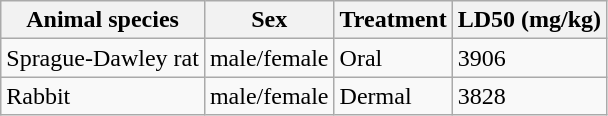<table class="wikitable">
<tr>
<th>Animal species</th>
<th>Sex</th>
<th>Treatment</th>
<th>LD50 (mg/kg)</th>
</tr>
<tr>
<td>Sprague-Dawley rat</td>
<td>male/female</td>
<td>Oral</td>
<td>3906</td>
</tr>
<tr>
<td>Rabbit</td>
<td>male/female</td>
<td>Dermal</td>
<td>3828</td>
</tr>
</table>
